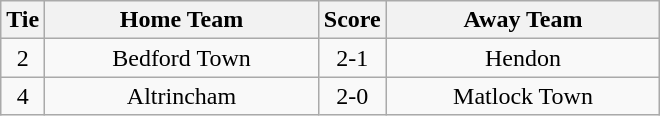<table class="wikitable" style="text-align:center;">
<tr>
<th width=20>Tie</th>
<th width=175>Home Team</th>
<th width=20>Score</th>
<th width=175>Away Team</th>
</tr>
<tr>
<td>2</td>
<td>Bedford Town</td>
<td>2-1</td>
<td>Hendon</td>
</tr>
<tr>
<td>4</td>
<td>Altrincham</td>
<td>2-0</td>
<td>Matlock Town</td>
</tr>
</table>
